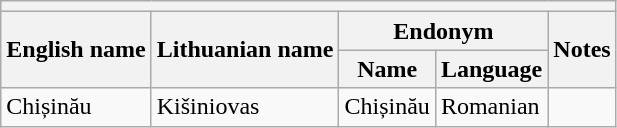<table class="wikitable sortable">
<tr>
<th colspan="5"></th>
</tr>
<tr>
<th rowspan="2">English name</th>
<th rowspan="2">Lithuanian name</th>
<th colspan="2">Endonym</th>
<th rowspan="2">Notes</th>
</tr>
<tr>
<th>Name</th>
<th>Language</th>
</tr>
<tr>
<td>Chișinău</td>
<td>Kišiniovas</td>
<td>Chișinău</td>
<td>Romanian</td>
<td></td>
</tr>
</table>
